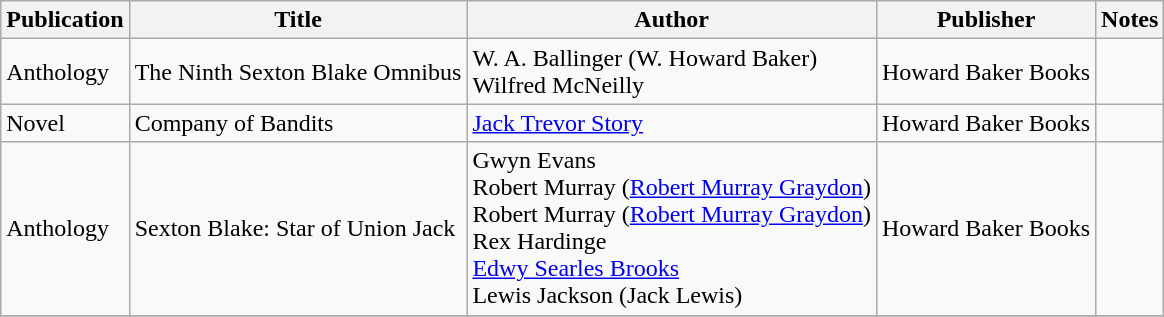<table class="wikitable">
<tr>
<th>Publication</th>
<th>Title</th>
<th>Author</th>
<th>Publisher</th>
<th>Notes</th>
</tr>
<tr>
<td>Anthology</td>
<td>The Ninth Sexton Blake Omnibus</td>
<td>W. A. Ballinger (W. Howard Baker)<br>Wilfred McNeilly</td>
<td>Howard Baker Books</td>
<td></td>
</tr>
<tr>
<td>Novel</td>
<td>Company of Bandits</td>
<td><a href='#'>Jack Trevor Story</a></td>
<td>Howard Baker Books</td>
<td></td>
</tr>
<tr>
<td>Anthology</td>
<td>Sexton Blake: Star of Union Jack</td>
<td>Gwyn Evans<br>Robert Murray (<a href='#'>Robert Murray Graydon</a>)<br>Robert Murray (<a href='#'>Robert Murray Graydon</a>)<br>Rex Hardinge<br><a href='#'>Edwy Searles Brooks</a><br>Lewis Jackson (Jack Lewis)</td>
<td>Howard Baker Books</td>
<td></td>
</tr>
<tr>
</tr>
</table>
